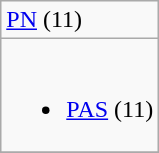<table class="wikitable">
<tr>
<td> <a href='#'>PN</a> (11)</td>
</tr>
<tr>
<td><br><ul><li> <a href='#'>PAS</a> (11)</li></ul></td>
</tr>
<tr>
</tr>
</table>
